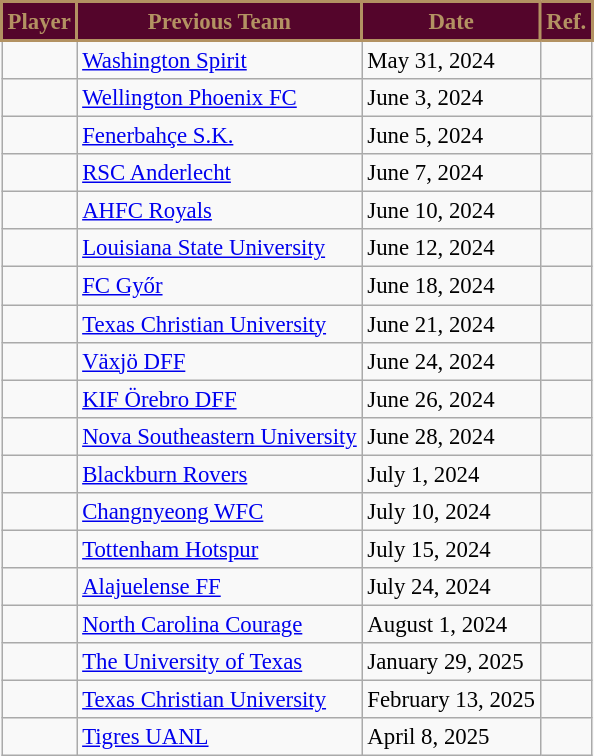<table class="wikitable" style="text-align:left; font-size:95%;">
<tr>
<th style="background:#54052B; color:#B39262; border:2px solid #B39262;">Player</th>
<th style="background:#54052B; color:#B39262; border:2px solid #B39262;">Previous Team</th>
<th style="background:#54052B; color:#B39262; border:2px solid #B39262;">Date</th>
<th style="background:#54052B; color:#B39262; border:2px solid #B39262;">Ref.</th>
</tr>
<tr>
<td></td>
<td> <a href='#'>Washington Spirit</a></td>
<td>May 31, 2024</td>
<td align=center></td>
</tr>
<tr>
<td></td>
<td> <a href='#'>Wellington Phoenix FC</a></td>
<td>June 3, 2024</td>
<td align=center></td>
</tr>
<tr>
<td></td>
<td> <a href='#'>Fenerbahçe S.K.</a></td>
<td>June 5, 2024</td>
<td align=center></td>
</tr>
<tr>
<td></td>
<td> <a href='#'>RSC Anderlecht</a></td>
<td>June 7, 2024</td>
<td align=center></td>
</tr>
<tr>
<td></td>
<td> <a href='#'>AHFC Royals</a></td>
<td>June 10, 2024</td>
<td align=center></td>
</tr>
<tr>
<td></td>
<td> <a href='#'>Louisiana State University</a></td>
<td>June 12, 2024</td>
<td align=center></td>
</tr>
<tr>
<td></td>
<td> <a href='#'>FC Győr</a></td>
<td>June 18, 2024</td>
<td align=center></td>
</tr>
<tr>
<td></td>
<td> <a href='#'>Texas Christian University</a></td>
<td>June 21, 2024</td>
<td align=center></td>
</tr>
<tr>
<td></td>
<td> <a href='#'>Växjö DFF</a></td>
<td>June 24, 2024</td>
<td align=center></td>
</tr>
<tr>
<td></td>
<td> <a href='#'>KIF Örebro DFF</a></td>
<td>June 26, 2024</td>
<td align=center></td>
</tr>
<tr>
<td></td>
<td> <a href='#'>Nova Southeastern University</a></td>
<td>June 28, 2024</td>
<td align=center></td>
</tr>
<tr>
<td></td>
<td> <a href='#'>Blackburn Rovers</a></td>
<td>July 1, 2024</td>
<td align=center></td>
</tr>
<tr>
<td></td>
<td> <a href='#'>Changnyeong WFC</a></td>
<td>July 10, 2024</td>
<td align=center></td>
</tr>
<tr>
<td></td>
<td> <a href='#'>Tottenham Hotspur</a></td>
<td>July 15, 2024</td>
<td align=center></td>
</tr>
<tr>
<td></td>
<td> <a href='#'>Alajuelense FF</a></td>
<td>July 24, 2024</td>
<td align=center></td>
</tr>
<tr>
<td></td>
<td> <a href='#'>North Carolina Courage</a></td>
<td>August 1, 2024</td>
<td align=center></td>
</tr>
<tr>
<td></td>
<td> <a href='#'>The University of Texas</a></td>
<td>January 29, 2025</td>
<td align=center></td>
</tr>
<tr>
<td></td>
<td> <a href='#'>Texas Christian University</a></td>
<td>February 13, 2025</td>
<td align=center></td>
</tr>
<tr>
<td></td>
<td> <a href='#'>Tigres UANL</a></td>
<td>April 8, 2025</td>
<td align=center></td>
</tr>
</table>
